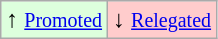<table class="wikitable" align="center">
<tr>
<td style="background:#ddffdd">↑ <small><a href='#'>Promoted</a></small></td>
<td style="background:#ffcccc">↓ <small><a href='#'>Relegated</a></small></td>
</tr>
</table>
